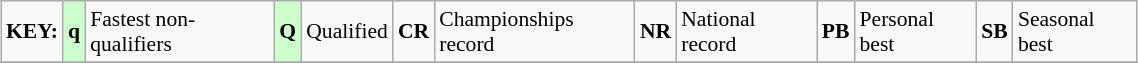<table class="wikitable" style="margin:0.5em auto; font-size:90%;position:relative;" width=60%>
<tr>
<td><strong>KEY:</strong></td>
<td bgcolor=ccffcc align=center><strong>q</strong></td>
<td>Fastest non-qualifiers</td>
<td bgcolor=ccffcc align=center><strong>Q</strong></td>
<td>Qualified</td>
<td align=center><strong>CR</strong></td>
<td>Championships record</td>
<td align=center><strong>NR</strong></td>
<td>National record</td>
<td align=center><strong>PB</strong></td>
<td>Personal best</td>
<td align=center><strong>SB</strong></td>
<td>Seasonal best</td>
</tr>
<tr>
</tr>
</table>
